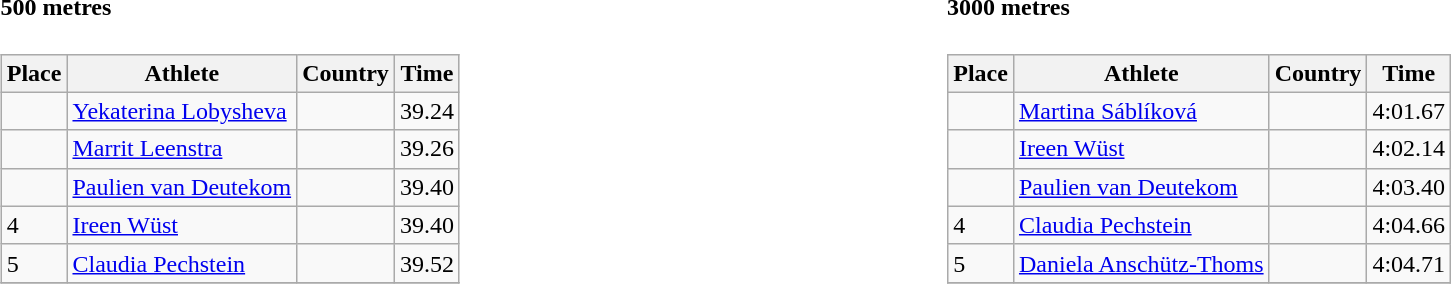<table width=100%>
<tr>
<td width=50% align=left valign=top><br><h4>500 metres</h4><table class="wikitable" border="1">
<tr>
<th>Place</th>
<th>Athlete</th>
<th>Country</th>
<th>Time</th>
</tr>
<tr>
<td></td>
<td><a href='#'>Yekaterina Lobysheva</a></td>
<td></td>
<td>39.24</td>
</tr>
<tr>
<td></td>
<td><a href='#'>Marrit Leenstra</a></td>
<td></td>
<td>39.26</td>
</tr>
<tr>
<td></td>
<td><a href='#'>Paulien van Deutekom</a></td>
<td></td>
<td>39.40</td>
</tr>
<tr>
<td>4</td>
<td><a href='#'>Ireen Wüst</a></td>
<td></td>
<td>39.40</td>
</tr>
<tr>
<td>5</td>
<td><a href='#'>Claudia Pechstein</a></td>
<td></td>
<td>39.52</td>
</tr>
<tr>
</tr>
</table>
</td>
<td width=50% align=left valign=top><br><h4>3000 metres</h4><table class="wikitable" border="1">
<tr>
<th>Place</th>
<th>Athlete</th>
<th>Country</th>
<th>Time</th>
</tr>
<tr>
<td></td>
<td><a href='#'>Martina Sáblíková</a></td>
<td></td>
<td>4:01.67</td>
</tr>
<tr>
<td></td>
<td><a href='#'>Ireen Wüst</a></td>
<td></td>
<td>4:02.14</td>
</tr>
<tr>
<td></td>
<td><a href='#'>Paulien van Deutekom</a></td>
<td></td>
<td>4:03.40</td>
</tr>
<tr>
<td>4</td>
<td><a href='#'>Claudia Pechstein</a></td>
<td></td>
<td>4:04.66</td>
</tr>
<tr>
<td>5</td>
<td><a href='#'>Daniela Anschütz-Thoms</a></td>
<td></td>
<td>4:04.71</td>
</tr>
<tr>
</tr>
</table>
</td>
</tr>
</table>
